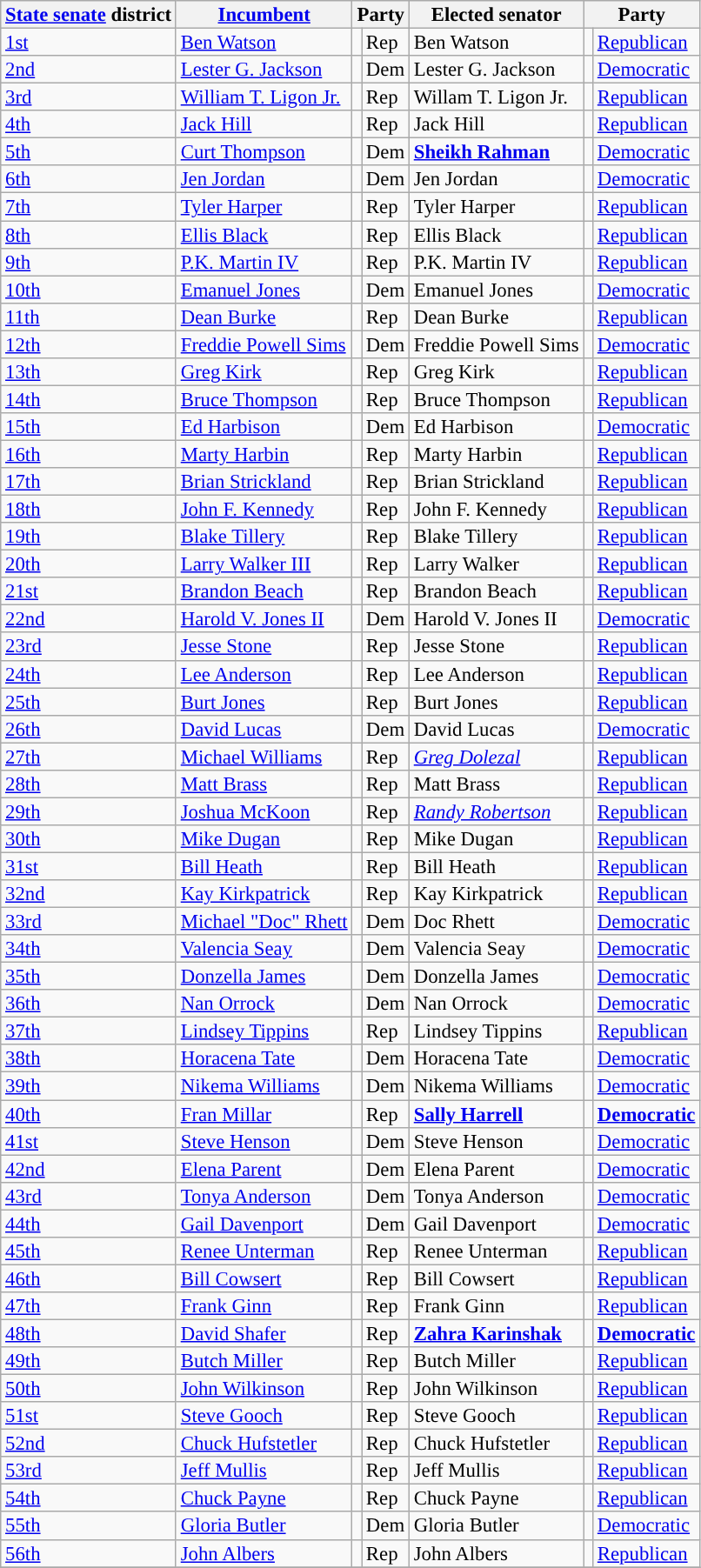<table class="sortable wikitable" style="font-size:95%;line-height:14px;">
<tr>
<th class="unsortable"><a href='#'>State senate</a> district</th>
<th class="unsortable"><a href='#'>Incumbent</a></th>
<th colspan="2">Party</th>
<th class="unsortable">Elected senator</th>
<th colspan="2">Party</th>
</tr>
<tr>
<td><a href='#'>1st</a></td>
<td><a href='#'>Ben Watson</a></td>
<td style="background:"></td>
<td>Rep</td>
<td>Ben Watson</td>
<td style="background:"></td>
<td><a href='#'>Republican</a></td>
</tr>
<tr>
<td><a href='#'>2nd</a></td>
<td><a href='#'>Lester G. Jackson</a></td>
<td style="background:"></td>
<td>Dem</td>
<td>Lester G. Jackson</td>
<td style="background:"></td>
<td><a href='#'>Democratic</a></td>
</tr>
<tr>
<td><a href='#'>3rd</a></td>
<td><a href='#'>William T. Ligon Jr.</a></td>
<td style="background:"></td>
<td>Rep</td>
<td>Willam T. Ligon Jr.</td>
<td style="background:"></td>
<td><a href='#'>Republican</a></td>
</tr>
<tr>
<td><a href='#'>4th</a></td>
<td><a href='#'>Jack Hill</a></td>
<td style="background:"></td>
<td>Rep</td>
<td>Jack Hill</td>
<td style="background:"></td>
<td><a href='#'>Republican</a></td>
</tr>
<tr>
<td><a href='#'>5th</a></td>
<td><a href='#'>Curt Thompson</a></td>
<td style="background:"></td>
<td>Dem</td>
<td><strong><a href='#'>Sheikh Rahman</a></strong></td>
<td style="background:"></td>
<td><a href='#'>Democratic</a></td>
</tr>
<tr>
<td><a href='#'>6th</a></td>
<td><a href='#'>Jen Jordan</a></td>
<td style="background:"></td>
<td>Dem</td>
<td>Jen Jordan</td>
<td style="background:"></td>
<td><a href='#'>Democratic</a></td>
</tr>
<tr>
<td><a href='#'>7th</a></td>
<td><a href='#'>Tyler Harper</a></td>
<td style="background:"></td>
<td>Rep</td>
<td>Tyler Harper</td>
<td style="background:"></td>
<td><a href='#'>Republican</a></td>
</tr>
<tr>
<td><a href='#'>8th</a></td>
<td><a href='#'>Ellis Black</a></td>
<td style="background:"></td>
<td>Rep</td>
<td>Ellis Black</td>
<td style="background:"></td>
<td><a href='#'>Republican</a></td>
</tr>
<tr>
<td><a href='#'>9th</a></td>
<td><a href='#'>P.K. Martin IV</a></td>
<td style="background:"></td>
<td>Rep</td>
<td>P.K. Martin IV</td>
<td style="background:"></td>
<td><a href='#'>Republican</a></td>
</tr>
<tr>
<td><a href='#'>10th</a></td>
<td><a href='#'>Emanuel Jones</a></td>
<td style="background:"></td>
<td>Dem</td>
<td>Emanuel Jones</td>
<td style="background:"></td>
<td><a href='#'>Democratic</a></td>
</tr>
<tr>
<td><a href='#'>11th</a></td>
<td><a href='#'>Dean Burke</a></td>
<td style="background:"></td>
<td>Rep</td>
<td>Dean Burke</td>
<td style="background:"></td>
<td><a href='#'>Republican</a></td>
</tr>
<tr>
<td><a href='#'>12th</a></td>
<td><a href='#'>Freddie Powell Sims</a></td>
<td style="background:"></td>
<td>Dem</td>
<td>Freddie Powell Sims</td>
<td style="background:"></td>
<td><a href='#'>Democratic</a></td>
</tr>
<tr>
<td><a href='#'>13th</a></td>
<td><a href='#'>Greg Kirk</a></td>
<td style="background:"></td>
<td>Rep</td>
<td>Greg Kirk</td>
<td style="background:"></td>
<td><a href='#'>Republican</a></td>
</tr>
<tr>
<td><a href='#'>14th</a></td>
<td><a href='#'>Bruce Thompson</a></td>
<td style="background:"></td>
<td>Rep</td>
<td>Bruce Thompson</td>
<td style="background:"></td>
<td><a href='#'>Republican</a></td>
</tr>
<tr>
<td><a href='#'>15th</a></td>
<td><a href='#'>Ed Harbison</a></td>
<td style="background:"></td>
<td>Dem</td>
<td>Ed Harbison</td>
<td style="background:"></td>
<td><a href='#'>Democratic</a></td>
</tr>
<tr>
<td><a href='#'>16th</a></td>
<td><a href='#'>Marty Harbin</a></td>
<td style="background:"></td>
<td>Rep</td>
<td>Marty Harbin</td>
<td style="background:"></td>
<td><a href='#'>Republican</a></td>
</tr>
<tr>
<td><a href='#'>17th</a></td>
<td><a href='#'>Brian Strickland</a></td>
<td style="background:"></td>
<td>Rep</td>
<td>Brian Strickland</td>
<td style="background:"></td>
<td><a href='#'>Republican</a></td>
</tr>
<tr>
<td><a href='#'>18th</a></td>
<td><a href='#'>John F. Kennedy</a></td>
<td style="background:"></td>
<td>Rep</td>
<td>John F. Kennedy</td>
<td style="background:"></td>
<td><a href='#'>Republican</a></td>
</tr>
<tr>
<td><a href='#'>19th</a></td>
<td><a href='#'>Blake Tillery</a></td>
<td style="background:"></td>
<td>Rep</td>
<td>Blake Tillery</td>
<td style="background:"></td>
<td><a href='#'>Republican</a></td>
</tr>
<tr>
<td><a href='#'>20th</a></td>
<td><a href='#'>Larry Walker III</a></td>
<td style="background:"></td>
<td>Rep</td>
<td>Larry Walker</td>
<td style="background:"></td>
<td><a href='#'>Republican</a></td>
</tr>
<tr>
<td><a href='#'>21st</a></td>
<td><a href='#'>Brandon Beach</a></td>
<td style="background:"></td>
<td>Rep</td>
<td>Brandon Beach</td>
<td style="background:"></td>
<td><a href='#'>Republican</a></td>
</tr>
<tr>
<td><a href='#'>22nd</a></td>
<td><a href='#'>Harold V. Jones II</a></td>
<td style="background:"></td>
<td>Dem</td>
<td>Harold V. Jones II</td>
<td style="background:"></td>
<td><a href='#'>Democratic</a></td>
</tr>
<tr>
<td><a href='#'>23rd</a></td>
<td><a href='#'>Jesse Stone</a></td>
<td style="background:"></td>
<td>Rep</td>
<td>Jesse Stone</td>
<td style="background:"></td>
<td><a href='#'>Republican</a></td>
</tr>
<tr>
<td><a href='#'>24th</a></td>
<td><a href='#'>Lee Anderson</a></td>
<td style="background:"></td>
<td>Rep</td>
<td>Lee Anderson</td>
<td style="background:"></td>
<td><a href='#'>Republican</a></td>
</tr>
<tr>
<td><a href='#'>25th</a></td>
<td><a href='#'>Burt Jones</a></td>
<td style="background:"></td>
<td>Rep</td>
<td>Burt Jones</td>
<td style="background:"></td>
<td><a href='#'>Republican</a></td>
</tr>
<tr>
<td><a href='#'>26th</a></td>
<td><a href='#'>David Lucas</a></td>
<td style="background:"></td>
<td>Dem</td>
<td>David Lucas</td>
<td style="background:"></td>
<td><a href='#'>Democratic</a></td>
</tr>
<tr>
<td><a href='#'>27th</a></td>
<td><a href='#'>Michael Williams</a></td>
<td style="background:"></td>
<td>Rep</td>
<td><em><a href='#'>Greg Dolezal</a></em></td>
<td style="background:"></td>
<td><a href='#'>Republican</a></td>
</tr>
<tr>
<td><a href='#'>28th</a></td>
<td><a href='#'>Matt Brass</a></td>
<td style="background:"></td>
<td>Rep</td>
<td>Matt Brass</td>
<td style="background:"></td>
<td><a href='#'>Republican</a></td>
</tr>
<tr>
<td><a href='#'>29th</a></td>
<td><a href='#'>Joshua McKoon</a></td>
<td style="background:"></td>
<td>Rep</td>
<td><em><a href='#'>Randy Robertson</a></em></td>
<td style="background:"></td>
<td><a href='#'>Republican</a></td>
</tr>
<tr>
<td><a href='#'>30th</a></td>
<td><a href='#'>Mike Dugan</a></td>
<td style="background:"></td>
<td>Rep</td>
<td>Mike Dugan</td>
<td style="background:"></td>
<td><a href='#'>Republican</a></td>
</tr>
<tr>
<td><a href='#'>31st</a></td>
<td><a href='#'>Bill Heath</a></td>
<td style="background:"></td>
<td>Rep</td>
<td>Bill Heath</td>
<td style="background:"></td>
<td><a href='#'>Republican</a></td>
</tr>
<tr>
<td><a href='#'>32nd</a></td>
<td><a href='#'>Kay Kirkpatrick</a></td>
<td style="background:"></td>
<td>Rep</td>
<td>Kay Kirkpatrick</td>
<td style="background:"></td>
<td><a href='#'>Republican</a></td>
</tr>
<tr>
<td><a href='#'>33rd</a></td>
<td><a href='#'>Michael "Doc" Rhett</a></td>
<td style="background:"></td>
<td>Dem</td>
<td>Doc Rhett</td>
<td style="background:"></td>
<td><a href='#'>Democratic</a></td>
</tr>
<tr>
<td><a href='#'>34th</a></td>
<td><a href='#'>Valencia Seay</a></td>
<td style="background:"></td>
<td>Dem</td>
<td>Valencia Seay</td>
<td style="background:"></td>
<td><a href='#'>Democratic</a></td>
</tr>
<tr>
<td><a href='#'>35th</a></td>
<td><a href='#'>Donzella James</a></td>
<td style="background:"></td>
<td>Dem</td>
<td>Donzella James</td>
<td style="background:"></td>
<td><a href='#'>Democratic</a></td>
</tr>
<tr>
<td><a href='#'>36th</a></td>
<td><a href='#'>Nan Orrock</a></td>
<td style="background:"></td>
<td>Dem</td>
<td>Nan Orrock</td>
<td style="background:"></td>
<td><a href='#'>Democratic</a></td>
</tr>
<tr>
<td><a href='#'>37th</a></td>
<td><a href='#'>Lindsey Tippins</a></td>
<td style="background:"></td>
<td>Rep</td>
<td>Lindsey Tippins</td>
<td style="background:"></td>
<td><a href='#'>Republican</a></td>
</tr>
<tr>
<td><a href='#'>38th</a></td>
<td><a href='#'>Horacena Tate</a></td>
<td style="background:"></td>
<td>Dem</td>
<td>Horacena Tate</td>
<td style="background:"></td>
<td><a href='#'>Democratic</a></td>
</tr>
<tr>
<td><a href='#'>39th</a></td>
<td><a href='#'>Nikema Williams</a></td>
<td style="background:"></td>
<td>Dem</td>
<td>Nikema Williams</td>
<td style="background:"></td>
<td><a href='#'>Democratic</a></td>
</tr>
<tr>
<td><a href='#'>40th</a></td>
<td><a href='#'>Fran Millar</a></td>
<td style="background:"></td>
<td>Rep</td>
<td><strong><a href='#'>Sally Harrell</a></strong></td>
<td style="background:"></td>
<td><strong><a href='#'>Democratic</a></strong></td>
</tr>
<tr>
<td><a href='#'>41st</a></td>
<td><a href='#'>Steve Henson</a></td>
<td style="background:"></td>
<td>Dem</td>
<td>Steve Henson</td>
<td style="background:"></td>
<td><a href='#'>Democratic</a></td>
</tr>
<tr>
<td><a href='#'>42nd</a></td>
<td><a href='#'>Elena Parent</a></td>
<td style="background:"></td>
<td>Dem</td>
<td>Elena Parent</td>
<td style="background:"></td>
<td><a href='#'>Democratic</a></td>
</tr>
<tr>
<td><a href='#'>43rd</a></td>
<td><a href='#'>Tonya Anderson</a></td>
<td style="background:"></td>
<td>Dem</td>
<td>Tonya Anderson</td>
<td style="background:"></td>
<td><a href='#'>Democratic</a></td>
</tr>
<tr>
<td><a href='#'>44th</a></td>
<td><a href='#'>Gail Davenport</a></td>
<td style="background:"></td>
<td>Dem</td>
<td>Gail Davenport</td>
<td style="background:"></td>
<td><a href='#'>Democratic</a></td>
</tr>
<tr>
<td><a href='#'>45th</a></td>
<td><a href='#'>Renee Unterman</a></td>
<td style="background:"></td>
<td>Rep</td>
<td>Renee Unterman</td>
<td style="background:"></td>
<td><a href='#'>Republican</a></td>
</tr>
<tr>
<td><a href='#'>46th</a></td>
<td><a href='#'>Bill Cowsert</a></td>
<td style="background:"></td>
<td>Rep</td>
<td>Bill Cowsert</td>
<td style="background:"></td>
<td><a href='#'>Republican</a></td>
</tr>
<tr>
<td><a href='#'>47th</a></td>
<td><a href='#'>Frank Ginn</a></td>
<td style="background:"></td>
<td>Rep</td>
<td>Frank Ginn</td>
<td style="background:"></td>
<td><a href='#'>Republican</a></td>
</tr>
<tr>
<td><a href='#'>48th</a></td>
<td><a href='#'>David Shafer</a></td>
<td style="background:"></td>
<td>Rep</td>
<td><strong><a href='#'>Zahra Karinshak</a></strong></td>
<td style="background:"></td>
<td><strong><a href='#'>Democratic</a></strong></td>
</tr>
<tr>
<td><a href='#'>49th</a></td>
<td><a href='#'>Butch Miller</a></td>
<td style="background:"></td>
<td>Rep</td>
<td>Butch Miller</td>
<td style="background:"></td>
<td><a href='#'>Republican</a></td>
</tr>
<tr>
<td><a href='#'>50th</a></td>
<td><a href='#'>John Wilkinson</a></td>
<td style="background:"></td>
<td>Rep</td>
<td>John Wilkinson</td>
<td style="background:"></td>
<td><a href='#'>Republican</a></td>
</tr>
<tr>
<td><a href='#'>51st</a></td>
<td><a href='#'>Steve Gooch</a></td>
<td style="background:"></td>
<td>Rep</td>
<td>Steve Gooch</td>
<td style="background:"></td>
<td><a href='#'>Republican</a></td>
</tr>
<tr>
<td><a href='#'>52nd</a></td>
<td><a href='#'>Chuck Hufstetler</a></td>
<td style="background:"></td>
<td>Rep</td>
<td>Chuck Hufstetler</td>
<td style="background:"></td>
<td><a href='#'>Republican</a></td>
</tr>
<tr>
<td><a href='#'>53rd</a></td>
<td><a href='#'>Jeff Mullis</a></td>
<td style="background:"></td>
<td>Rep</td>
<td>Jeff Mullis</td>
<td style="background:"></td>
<td><a href='#'>Republican</a></td>
</tr>
<tr>
<td><a href='#'>54th</a></td>
<td><a href='#'>Chuck Payne</a></td>
<td style="background:"></td>
<td>Rep</td>
<td>Chuck Payne</td>
<td style="background:"></td>
<td><a href='#'>Republican</a></td>
</tr>
<tr>
<td><a href='#'>55th</a></td>
<td><a href='#'>Gloria Butler</a></td>
<td style="background:"></td>
<td>Dem</td>
<td>Gloria Butler</td>
<td style="background:"></td>
<td><a href='#'>Democratic</a></td>
</tr>
<tr>
<td><a href='#'>56th</a></td>
<td><a href='#'>John Albers</a></td>
<td style="background:"></td>
<td>Rep</td>
<td>John Albers</td>
<td style="background:"></td>
<td><a href='#'>Republican</a></td>
</tr>
<tr>
</tr>
</table>
